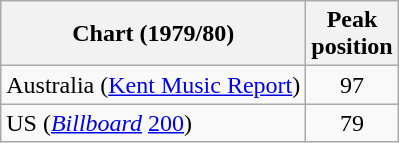<table class="wikitable">
<tr>
<th>Chart (1979/80)</th>
<th>Peak<br>position</th>
</tr>
<tr>
<td>Australia (<a href='#'>Kent Music Report</a>)</td>
<td style="text-align:center;">97</td>
</tr>
<tr>
<td>US (<em><a href='#'>Billboard</a></em> <a href='#'>200</a>)</td>
<td style="text-align:center;">79</td>
</tr>
</table>
